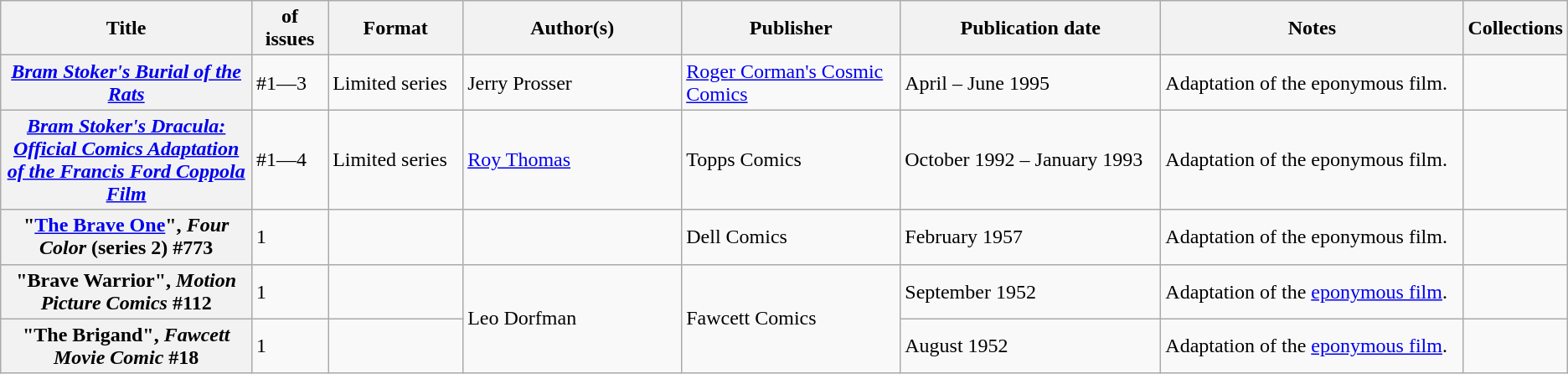<table class="wikitable">
<tr>
<th>Title</th>
<th style="width:40pt"> of issues</th>
<th style="width:75pt">Format</th>
<th style="width:125pt">Author(s)</th>
<th style="width:125pt">Publisher</th>
<th style="width:150pt">Publication date</th>
<th style="width:175pt">Notes</th>
<th>Collections</th>
</tr>
<tr>
<th><em><a href='#'>Bram Stoker's Burial of the Rats</a></em></th>
<td>#1—3</td>
<td>Limited series</td>
<td>Jerry Prosser</td>
<td><a href='#'>Roger Corman's Cosmic Comics</a></td>
<td>April – June 1995</td>
<td>Adaptation of the eponymous film.</td>
<td></td>
</tr>
<tr>
<th><em><a href='#'>Bram Stoker's Dracula: Official Comics Adaptation of the Francis Ford Coppola Film</a></em></th>
<td>#1—4</td>
<td>Limited series</td>
<td><a href='#'>Roy Thomas</a></td>
<td>Topps Comics</td>
<td>October 1992 – January 1993</td>
<td>Adaptation of the eponymous film.</td>
<td></td>
</tr>
<tr>
<th>"<a href='#'>The Brave One</a>", <em>Four Color</em> (series 2) #773</th>
<td>1</td>
<td></td>
<td></td>
<td>Dell Comics</td>
<td>February 1957</td>
<td>Adaptation of the eponymous film.</td>
<td></td>
</tr>
<tr>
<th>"Brave Warrior", <em>Motion Picture Comics</em> #112</th>
<td>1</td>
<td></td>
<td rowspan="2">Leo Dorfman</td>
<td rowspan="2">Fawcett Comics</td>
<td>September 1952</td>
<td>Adaptation of the <a href='#'>eponymous film</a>.</td>
<td></td>
</tr>
<tr>
<th>"The Brigand", <em>Fawcett Movie Comic</em> #18</th>
<td>1</td>
<td></td>
<td>August 1952</td>
<td>Adaptation of the <a href='#'>eponymous film</a>.</td>
<td></td>
</tr>
</table>
